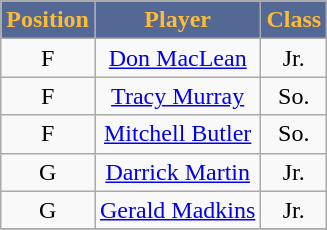<table class="wikitable sortable sortable">
<tr>
<th style="background:#536895; color:#FEBB36">Position</th>
<th style="background:#536895; color:#FEBB36">Player</th>
<th style="background:#536895; color:#FEBB36">Class</th>
</tr>
<tr style="text-align: center">
<td>F</td>
<td><a href='#'>Don MacLean</a></td>
<td>Jr.</td>
</tr>
<tr style="text-align: center">
<td>F</td>
<td><a href='#'>Tracy Murray</a></td>
<td>So.</td>
</tr>
<tr style="text-align: center">
<td>F</td>
<td><a href='#'>Mitchell Butler</a></td>
<td>So.</td>
</tr>
<tr style="text-align: center">
<td>G</td>
<td><a href='#'>Darrick Martin</a></td>
<td>Jr.</td>
</tr>
<tr style="text-align: center">
<td>G</td>
<td><a href='#'>Gerald Madkins</a></td>
<td>Jr.</td>
</tr>
<tr style="text-align: center">
</tr>
</table>
